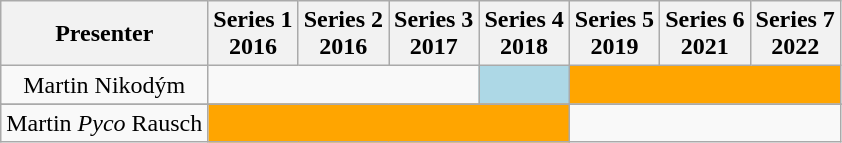<table class="wikitable" style="text-align:center">
<tr>
<th>Presenter</th>
<th>Series 1<br>2016</th>
<th>Series 2<br>2016</th>
<th>Series 3<br>2017</th>
<th>Series 4<br>2018</th>
<th>Series 5<br>2019</th>
<th>Series 6<br>2021</th>
<th>Series 7<br>2022</th>
</tr>
<tr>
<td>Martin Nikodým</td>
<td colspan="3"></td>
<td colspan="1" style="background:lightblue;"></td>
<td colspan="3" style="background:orange;"></td>
</tr>
<tr>
</tr>
<tr>
<td>Martin <em>Pyco</em> Rausch</td>
<td colspan="4" style="background:orange;"></td>
<td colspan="3"></td>
</tr>
</table>
